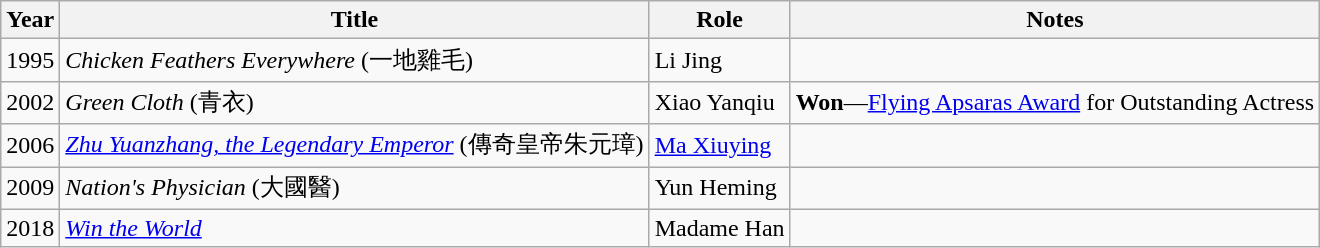<table class="wikitable sortable">
<tr>
<th>Year</th>
<th>Title</th>
<th>Role</th>
<th>Notes</th>
</tr>
<tr>
<td>1995</td>
<td><em>Chicken Feathers Everywhere</em> (一地雞毛)</td>
<td>Li Jing</td>
<td></td>
</tr>
<tr>
<td>2002</td>
<td><em>Green Cloth</em> (青衣)</td>
<td>Xiao Yanqiu</td>
<td><strong>Won</strong>—<a href='#'>Flying Apsaras Award</a> for Outstanding Actress</td>
</tr>
<tr>
<td>2006</td>
<td><em><a href='#'>Zhu Yuanzhang, the Legendary Emperor</a></em> (傳奇皇帝朱元璋)</td>
<td><a href='#'>Ma Xiuying</a></td>
<td></td>
</tr>
<tr>
<td>2009</td>
<td><em>Nation's Physician</em> (大國醫)</td>
<td>Yun Heming</td>
<td></td>
</tr>
<tr>
<td>2018</td>
<td><em><a href='#'>Win the World</a></em></td>
<td>Madame Han</td>
<td></td>
</tr>
</table>
